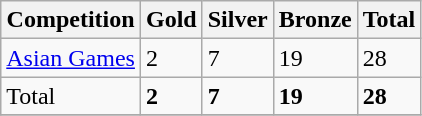<table class="wikitable sortable">
<tr>
<th>Competition</th>
<th>Gold</th>
<th>Silver</th>
<th>Bronze</th>
<th>Total</th>
</tr>
<tr>
<td><a href='#'>Asian Games</a></td>
<td>2</td>
<td>7</td>
<td>19</td>
<td>28</td>
</tr>
<tr>
<td>Total</td>
<td><strong>2</strong></td>
<td><strong>7</strong></td>
<td><strong>19</strong></td>
<td><strong>28</strong></td>
</tr>
<tr>
</tr>
</table>
